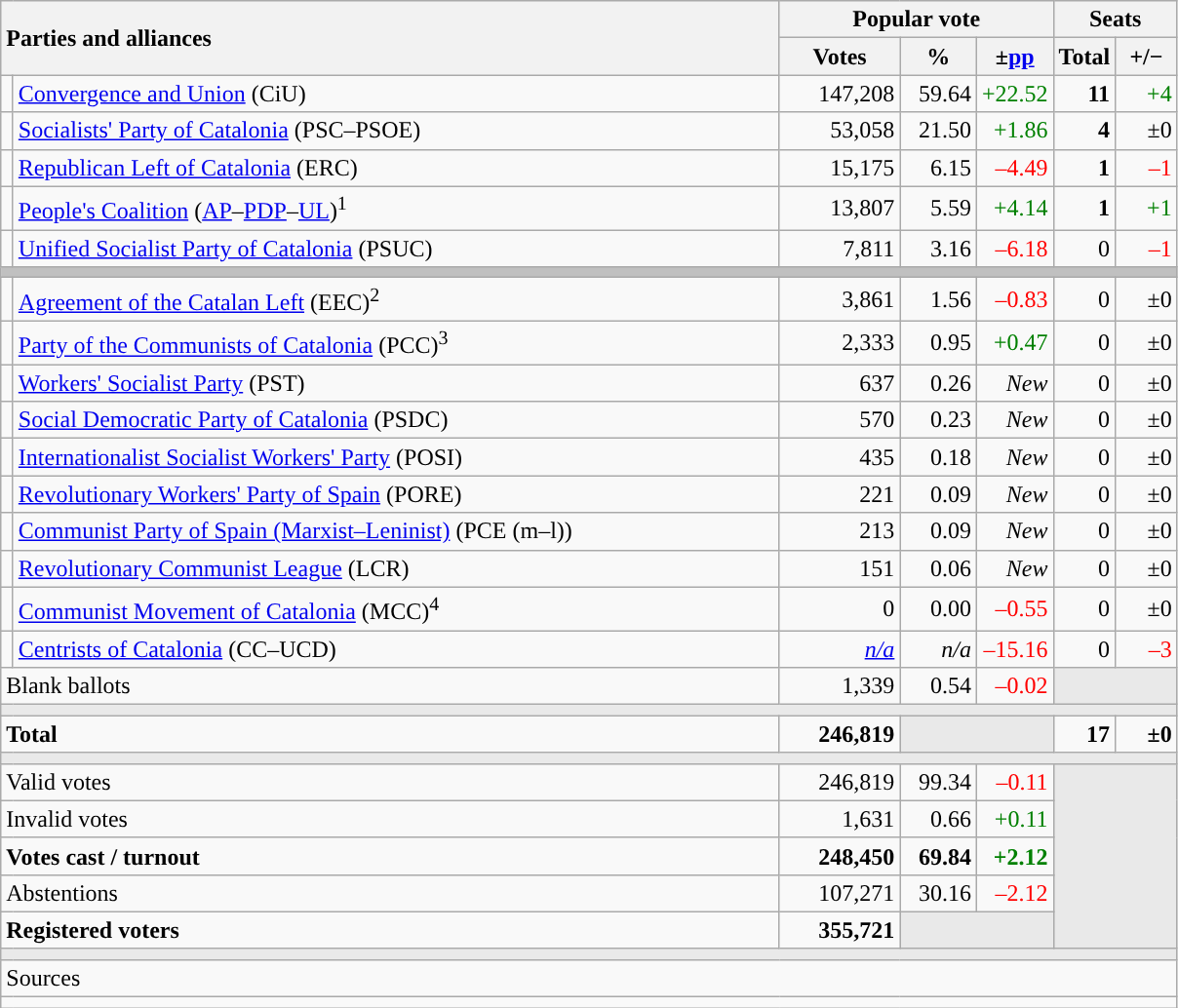<table class="wikitable" style="text-align:right;">
<tr>
<th style="text-align:left;" rowspan="2" colspan="2" width="525">Parties and alliances</th>
<th colspan="3">Popular vote</th>
<th colspan="2">Seats</th>
</tr>
<tr>
<th width="75">Votes</th>
<th width="45">%</th>
<th width="45">±<a href='#'>pp</a></th>
<th width="35">Total</th>
<th width="35">+/−</th>
</tr>
<tr>
<td width="1" style="color:inherit;background:"></td>
<td align="left"><a href='#'>Convergence and Union</a> (CiU)</td>
<td>147,208</td>
<td>59.64</td>
<td style="color:green;">+22.52</td>
<td><strong>11</strong></td>
<td style="color:green;">+4</td>
</tr>
<tr>
<td style="color:inherit;background:"></td>
<td align="left"><a href='#'>Socialists' Party of Catalonia</a> (PSC–PSOE)</td>
<td>53,058</td>
<td>21.50</td>
<td style="color:green;">+1.86</td>
<td><strong>4</strong></td>
<td>±0</td>
</tr>
<tr>
<td style="color:inherit;background:"></td>
<td align="left"><a href='#'>Republican Left of Catalonia</a> (ERC)</td>
<td>15,175</td>
<td>6.15</td>
<td style="color:red;">–4.49</td>
<td><strong>1</strong></td>
<td style="color:red;">–1</td>
</tr>
<tr>
<td style="color:inherit;background:"></td>
<td align="left"><a href='#'>People's Coalition</a> (<a href='#'>AP</a>–<a href='#'>PDP</a>–<a href='#'>UL</a>)<sup>1</sup></td>
<td>13,807</td>
<td>5.59</td>
<td style="color:green;">+4.14</td>
<td><strong>1</strong></td>
<td style="color:green;">+1</td>
</tr>
<tr>
<td style="color:inherit;background:"></td>
<td align="left"><a href='#'>Unified Socialist Party of Catalonia</a> (PSUC)</td>
<td>7,811</td>
<td>3.16</td>
<td style="color:red;">–6.18</td>
<td>0</td>
<td style="color:red;">–1</td>
</tr>
<tr>
<td colspan="7" bgcolor="#C0C0C0"></td>
</tr>
<tr>
<td style="color:inherit;background:"></td>
<td align="left"><a href='#'>Agreement of the Catalan Left</a> (EEC)<sup>2</sup></td>
<td>3,861</td>
<td>1.56</td>
<td style="color:red;">–0.83</td>
<td>0</td>
<td>±0</td>
</tr>
<tr>
<td style="color:inherit;background:"></td>
<td align="left"><a href='#'>Party of the Communists of Catalonia</a> (PCC)<sup>3</sup></td>
<td>2,333</td>
<td>0.95</td>
<td style="color:green;">+0.47</td>
<td>0</td>
<td>±0</td>
</tr>
<tr>
<td style="color:inherit;background:"></td>
<td align="left"><a href='#'>Workers' Socialist Party</a> (PST)</td>
<td>637</td>
<td>0.26</td>
<td><em>New</em></td>
<td>0</td>
<td>±0</td>
</tr>
<tr>
<td style="color:inherit;background:"></td>
<td align="left"><a href='#'>Social Democratic Party of Catalonia</a> (PSDC)</td>
<td>570</td>
<td>0.23</td>
<td><em>New</em></td>
<td>0</td>
<td>±0</td>
</tr>
<tr>
<td style="color:inherit;background:"></td>
<td align="left"><a href='#'>Internationalist Socialist Workers' Party</a> (POSI)</td>
<td>435</td>
<td>0.18</td>
<td><em>New</em></td>
<td>0</td>
<td>±0</td>
</tr>
<tr>
<td style="color:inherit;background:"></td>
<td align="left"><a href='#'>Revolutionary Workers' Party of Spain</a> (PORE)</td>
<td>221</td>
<td>0.09</td>
<td><em>New</em></td>
<td>0</td>
<td>±0</td>
</tr>
<tr>
<td style="color:inherit;background:"></td>
<td align="left"><a href='#'>Communist Party of Spain (Marxist–Leninist)</a> (PCE (m–l))</td>
<td>213</td>
<td>0.09</td>
<td><em>New</em></td>
<td>0</td>
<td>±0</td>
</tr>
<tr>
<td style="color:inherit;background:"></td>
<td align="left"><a href='#'>Revolutionary Communist League</a> (LCR)</td>
<td>151</td>
<td>0.06</td>
<td><em>New</em></td>
<td>0</td>
<td>±0</td>
</tr>
<tr>
<td style="color:inherit;background:"></td>
<td align="left"><a href='#'>Communist Movement of Catalonia</a> (MCC)<sup>4</sup></td>
<td>0</td>
<td>0.00</td>
<td style="color:red;">–0.55</td>
<td>0</td>
<td>±0</td>
</tr>
<tr>
<td style="color:inherit;background:"></td>
<td align="left"><a href='#'>Centrists of Catalonia</a> (CC–UCD)</td>
<td><em><a href='#'>n/a</a></em></td>
<td><em>n/a</em></td>
<td style="color:red;">–15.16</td>
<td>0</td>
<td style="color:red;">–3</td>
</tr>
<tr>
<td align="left" colspan="2">Blank ballots</td>
<td>1,339</td>
<td>0.54</td>
<td style="color:red;">–0.02</td>
<td bgcolor="#E9E9E9" colspan="2"></td>
</tr>
<tr>
<td colspan="7" bgcolor="#E9E9E9"></td>
</tr>
<tr style="font-weight:bold;">
<td align="left" colspan="2">Total</td>
<td>246,819</td>
<td bgcolor="#E9E9E9" colspan="2"></td>
<td>17</td>
<td>±0</td>
</tr>
<tr>
<td colspan="7" bgcolor="#E9E9E9"></td>
</tr>
<tr>
<td align="left" colspan="2">Valid votes</td>
<td>246,819</td>
<td>99.34</td>
<td style="color:red;">–0.11</td>
<td bgcolor="#E9E9E9" colspan="2" rowspan="5"></td>
</tr>
<tr>
<td align="left" colspan="2">Invalid votes</td>
<td>1,631</td>
<td>0.66</td>
<td style="color:green;">+0.11</td>
</tr>
<tr style="font-weight:bold;">
<td align="left" colspan="2">Votes cast / turnout</td>
<td>248,450</td>
<td>69.84</td>
<td style="color:green;">+2.12</td>
</tr>
<tr>
<td align="left" colspan="2">Abstentions</td>
<td>107,271</td>
<td>30.16</td>
<td style="color:red;">–2.12</td>
</tr>
<tr style="font-weight:bold;">
<td align="left" colspan="2">Registered voters</td>
<td>355,721</td>
<td bgcolor="#E9E9E9" colspan="2"></td>
</tr>
<tr>
<td colspan="7" bgcolor="#E9E9E9"></td>
</tr>
<tr>
<td align="left" colspan="7">Sources</td>
</tr>
<tr>
<td colspan="7" style="text-align:left; max-width:790px;"></td>
</tr>
</table>
